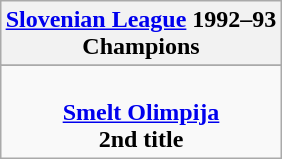<table class="wikitable" style="text-align: center; margin: 0 auto;">
<tr>
<th><a href='#'>Slovenian League</a> 1992–93<br>Champions</th>
</tr>
<tr>
</tr>
<tr>
<td><br><strong><a href='#'>Smelt Olimpija</a></strong><br><strong>2nd title</strong></td>
</tr>
</table>
